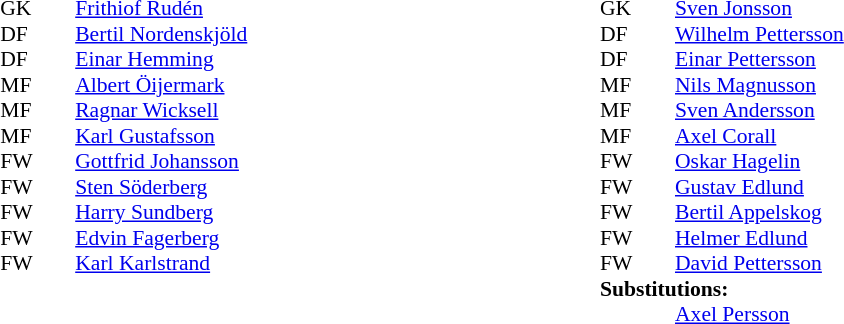<table width="100%">
<tr>
<td valign="top" width="50%"><br><table style="font-size: 90%" cellspacing="0" cellpadding="0" align=center>
<tr>
<th width="25"></th>
<th width="25"></th>
</tr>
<tr>
<td>GK</td>
<td></td>
<td> <a href='#'>Frithiof Rudén</a></td>
</tr>
<tr>
<td>DF</td>
<td></td>
<td> <a href='#'>Bertil Nordenskjöld</a></td>
</tr>
<tr>
<td>DF</td>
<td></td>
<td> <a href='#'>Einar Hemming</a></td>
</tr>
<tr>
<td>MF</td>
<td></td>
<td> <a href='#'>Albert Öijermark</a></td>
</tr>
<tr>
<td>MF</td>
<td></td>
<td> <a href='#'>Ragnar Wicksell</a></td>
</tr>
<tr>
<td>MF</td>
<td></td>
<td> <a href='#'>Karl Gustafsson</a></td>
</tr>
<tr>
<td>FW</td>
<td></td>
<td> <a href='#'>Gottfrid Johansson</a></td>
</tr>
<tr>
<td>FW</td>
<td></td>
<td> <a href='#'>Sten Söderberg</a></td>
</tr>
<tr>
<td>FW</td>
<td></td>
<td> <a href='#'>Harry Sundberg</a></td>
</tr>
<tr>
<td>FW</td>
<td></td>
<td> <a href='#'>Edvin Fagerberg</a></td>
</tr>
<tr>
<td>FW</td>
<td></td>
<td> <a href='#'>Karl Karlstrand</a></td>
</tr>
</table>
</td>
<td valign="top" width="50%"><br><table style="font-size: 90%" cellspacing="0" cellpadding="0">
<tr>
<th width="25"></th>
<th width="25"></th>
</tr>
<tr>
<td>GK</td>
<td></td>
<td> <a href='#'>Sven Jonsson</a></td>
</tr>
<tr>
<td>DF</td>
<td></td>
<td> <a href='#'>Wilhelm Pettersson</a></td>
</tr>
<tr>
<td>DF</td>
<td></td>
<td> <a href='#'>Einar Pettersson</a></td>
</tr>
<tr>
<td>MF</td>
<td></td>
<td> <a href='#'>Nils Magnusson</a></td>
</tr>
<tr>
<td>MF</td>
<td></td>
<td> <a href='#'>Sven Andersson</a></td>
</tr>
<tr>
<td>MF</td>
<td></td>
<td> <a href='#'>Axel Corall</a></td>
<td></td>
<td></td>
</tr>
<tr>
<td>FW</td>
<td></td>
<td> <a href='#'>Oskar Hagelin</a></td>
</tr>
<tr>
<td>FW</td>
<td></td>
<td> <a href='#'>Gustav Edlund</a></td>
</tr>
<tr>
<td>FW</td>
<td></td>
<td> <a href='#'>Bertil Appelskog</a></td>
</tr>
<tr>
<td>FW</td>
<td></td>
<td> <a href='#'>Helmer Edlund</a></td>
</tr>
<tr>
<td>FW</td>
<td></td>
<td> <a href='#'>David Pettersson</a></td>
</tr>
<tr>
<td colspan=3><strong>Substitutions:</strong></td>
</tr>
<tr>
<td></td>
<td></td>
<td> <a href='#'>Axel Persson</a></td>
<td></td>
<td></td>
</tr>
</table>
</td>
</tr>
</table>
